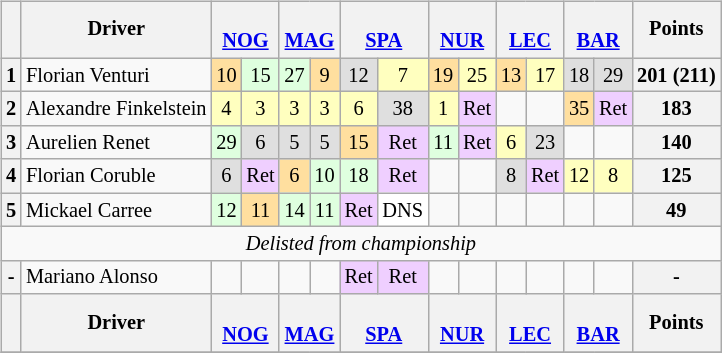<table>
<tr>
<td valign="top"><br><table class="wikitable" style="font-size:85%; text-align:center;">
<tr>
<th></th>
<th>Driver</th>
<th colspan="2"><br><a href='#'>NOG</a></th>
<th colspan="2"><br><a href='#'>MAG</a></th>
<th colspan="2"><br><a href='#'>SPA</a></th>
<th colspan="2"><br><a href='#'>NUR</a></th>
<th colspan="2"><br><a href='#'>LEC</a></th>
<th colspan="2"><br><a href='#'>BAR</a></th>
<th>Points</th>
</tr>
<tr>
<th>1</th>
<td align="left"> Florian Venturi</td>
<td style="background:#ffdf9f;">10</td>
<td style="background:#dfffdf;">15</td>
<td style="background:#dfffdf;">27</td>
<td style="background:#ffdf9f;">9</td>
<td style="background:#dfdfdf;">12</td>
<td style="background:#ffffbf;">7</td>
<td style="background:#ffdf9f;">19</td>
<td style="background:#ffffbf;">25</td>
<td style="background:#ffdf9f;">13</td>
<td style="background:#ffffbf;">17</td>
<td style="background:#dfdfdf;">18</td>
<td style="background:#dfdfdf;">29</td>
<th>201 (211)</th>
</tr>
<tr>
<th>2</th>
<td align="left"> Alexandre Finkelstein</td>
<td style="background:#ffffbf;">4</td>
<td style="background:#ffffbf;">3</td>
<td style="background:#ffffbf;">3</td>
<td style="background:#ffffbf;">3</td>
<td style="background:#ffffbf;">6</td>
<td style="background:#dfdfdf;">38</td>
<td style="background:#ffffbf;">1</td>
<td style="background:#efcfff;">Ret</td>
<td></td>
<td></td>
<td style="background:#ffdf9f;">35</td>
<td style="background:#efcfff;">Ret</td>
<th>183</th>
</tr>
<tr>
<th>3</th>
<td align="left"> Aurelien Renet</td>
<td style="background:#dfffdf;">29</td>
<td style="background:#dfdfdf;">6</td>
<td style="background:#dfdfdf;">5</td>
<td style="background:#dfdfdf;">5</td>
<td style="background:#ffdf9f;">15</td>
<td style="background:#efcfff;">Ret</td>
<td style="background:#dfffdf;">11</td>
<td style="background:#efcfff;">Ret</td>
<td style="background:#ffffbf;">6</td>
<td style="background:#dfdfdf;">23</td>
<td></td>
<td></td>
<th>140</th>
</tr>
<tr>
<th>4</th>
<td align="left"> Florian Coruble</td>
<td style="background:#dfdfdf;">6</td>
<td style="background:#efcfff;">Ret</td>
<td style="background:#ffdf9f;">6</td>
<td style="background:#dfffdf;">10</td>
<td style="background:#dfffdf;">18</td>
<td style="background:#efcfff;">Ret</td>
<td></td>
<td></td>
<td style="background:#dfdfdf;">8</td>
<td style="background:#efcfff;">Ret</td>
<td style="background:#ffffbf;">12</td>
<td style="background:#ffffbf;">8</td>
<th>125</th>
</tr>
<tr>
<th>5</th>
<td align="left"> Mickael Carree</td>
<td style="background:#dfffdf;">12</td>
<td style="background:#ffdf9f;">11</td>
<td style="background:#dfffdf;">14</td>
<td style="background:#dfffdf;">11</td>
<td style="background:#efcfff;">Ret</td>
<td style="background:#ffffff;">DNS</td>
<td></td>
<td></td>
<td></td>
<td></td>
<td></td>
<td></td>
<th>49</th>
</tr>
<tr>
<td colspan=15><em>Delisted from championship</em></td>
</tr>
<tr>
<th>-</th>
<td align="left"> Mariano Alonso</td>
<td></td>
<td></td>
<td></td>
<td></td>
<td style="background:#efcfff;">Ret</td>
<td style="background:#efcfff;">Ret</td>
<td></td>
<td></td>
<td></td>
<td></td>
<td></td>
<td></td>
<th>-</th>
</tr>
<tr>
<th></th>
<th>Driver</th>
<th colspan="2"><br><a href='#'>NOG</a></th>
<th colspan="2"><br><a href='#'>MAG</a></th>
<th colspan="2"><br><a href='#'>SPA</a></th>
<th colspan="2"><br><a href='#'>NUR</a></th>
<th colspan="2"><br><a href='#'>LEC</a></th>
<th colspan="2"><br><a href='#'>BAR</a></th>
<th>Points</th>
</tr>
<tr>
</tr>
</table>
</td>
<td valign="top"><br></td>
</tr>
</table>
